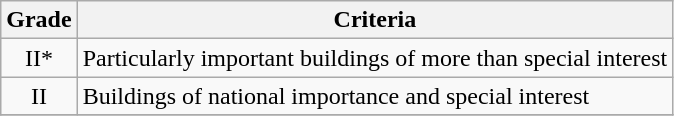<table class="wikitable" border="1">
<tr>
<th>Grade</th>
<th>Criteria</th>
</tr>
<tr>
<td align="center" >II*</td>
<td>Particularly important buildings of more than special interest</td>
</tr>
<tr>
<td align="center" >II</td>
<td>Buildings of national importance and special interest</td>
</tr>
<tr>
</tr>
</table>
